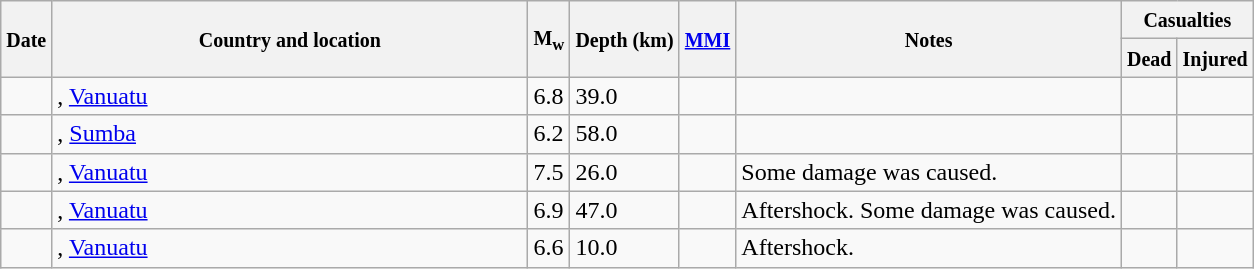<table class="wikitable sortable sort-under" style="border:1px black; margin-left:1em;">
<tr>
<th rowspan="2"><small>Date</small></th>
<th rowspan="2" style="width: 310px"><small>Country and location</small></th>
<th rowspan="2"><small>M<sub>w</sub></small></th>
<th rowspan="2"><small>Depth (km)</small></th>
<th rowspan="2"><small><a href='#'>MMI</a></small></th>
<th rowspan="2" class="unsortable"><small>Notes</small></th>
<th colspan="2"><small>Casualties</small></th>
</tr>
<tr>
<th><small>Dead</small></th>
<th><small>Injured</small></th>
</tr>
<tr>
<td></td>
<td>, <a href='#'>Vanuatu</a></td>
<td>6.8</td>
<td>39.0</td>
<td></td>
<td></td>
<td></td>
<td></td>
</tr>
<tr>
<td></td>
<td>, <a href='#'>Sumba</a></td>
<td>6.2</td>
<td>58.0</td>
<td></td>
<td></td>
<td></td>
<td></td>
</tr>
<tr>
<td></td>
<td>, <a href='#'>Vanuatu</a></td>
<td>7.5</td>
<td>26.0</td>
<td></td>
<td>Some damage was caused.</td>
<td></td>
<td></td>
</tr>
<tr>
<td></td>
<td>, <a href='#'>Vanuatu</a></td>
<td>6.9</td>
<td>47.0</td>
<td></td>
<td>Aftershock. Some damage was caused.</td>
<td></td>
<td></td>
</tr>
<tr>
<td></td>
<td>, <a href='#'>Vanuatu</a></td>
<td>6.6</td>
<td>10.0</td>
<td></td>
<td>Aftershock.</td>
<td></td>
<td></td>
</tr>
</table>
